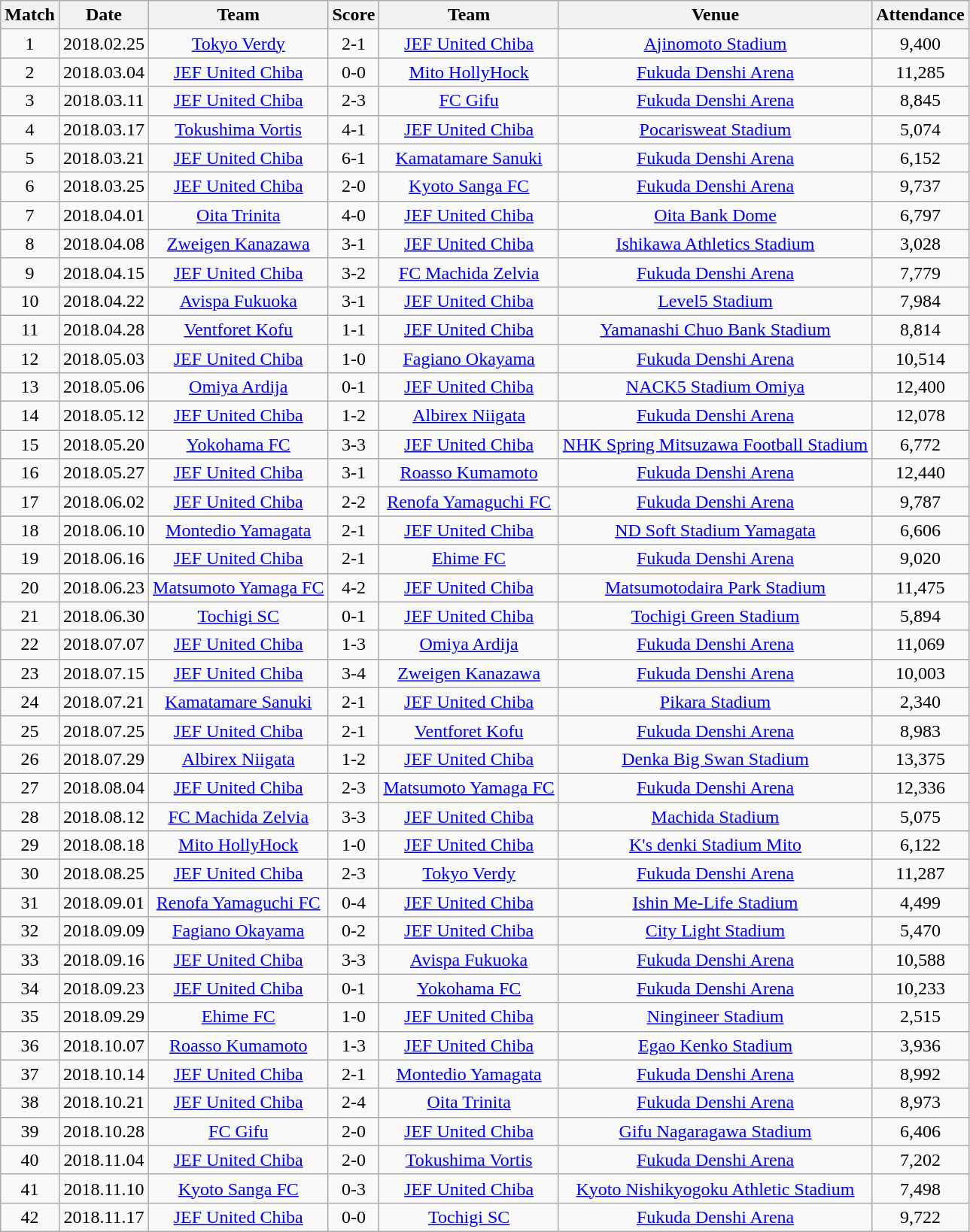<table class="wikitable" style="text-align:center;">
<tr>
<th>Match</th>
<th>Date</th>
<th>Team</th>
<th>Score</th>
<th>Team</th>
<th>Venue</th>
<th>Attendance</th>
</tr>
<tr>
<td>1</td>
<td>2018.02.25</td>
<td><a href='#'>Tokyo Verdy</a></td>
<td>2-1</td>
<td><a href='#'>JEF United Chiba</a></td>
<td><a href='#'>Ajinomoto Stadium</a></td>
<td>9,400</td>
</tr>
<tr>
<td>2</td>
<td>2018.03.04</td>
<td><a href='#'>JEF United Chiba</a></td>
<td>0-0</td>
<td><a href='#'>Mito HollyHock</a></td>
<td><a href='#'>Fukuda Denshi Arena</a></td>
<td>11,285</td>
</tr>
<tr>
<td>3</td>
<td>2018.03.11</td>
<td><a href='#'>JEF United Chiba</a></td>
<td>2-3</td>
<td><a href='#'>FC Gifu</a></td>
<td><a href='#'>Fukuda Denshi Arena</a></td>
<td>8,845</td>
</tr>
<tr>
<td>4</td>
<td>2018.03.17</td>
<td><a href='#'>Tokushima Vortis</a></td>
<td>4-1</td>
<td><a href='#'>JEF United Chiba</a></td>
<td><a href='#'>Pocarisweat Stadium</a></td>
<td>5,074</td>
</tr>
<tr>
<td>5</td>
<td>2018.03.21</td>
<td><a href='#'>JEF United Chiba</a></td>
<td>6-1</td>
<td><a href='#'>Kamatamare Sanuki</a></td>
<td><a href='#'>Fukuda Denshi Arena</a></td>
<td>6,152</td>
</tr>
<tr>
<td>6</td>
<td>2018.03.25</td>
<td><a href='#'>JEF United Chiba</a></td>
<td>2-0</td>
<td><a href='#'>Kyoto Sanga FC</a></td>
<td><a href='#'>Fukuda Denshi Arena</a></td>
<td>9,737</td>
</tr>
<tr>
<td>7</td>
<td>2018.04.01</td>
<td><a href='#'>Oita Trinita</a></td>
<td>4-0</td>
<td><a href='#'>JEF United Chiba</a></td>
<td><a href='#'>Oita Bank Dome</a></td>
<td>6,797</td>
</tr>
<tr>
<td>8</td>
<td>2018.04.08</td>
<td><a href='#'>Zweigen Kanazawa</a></td>
<td>3-1</td>
<td><a href='#'>JEF United Chiba</a></td>
<td><a href='#'>Ishikawa Athletics Stadium</a></td>
<td>3,028</td>
</tr>
<tr>
<td>9</td>
<td>2018.04.15</td>
<td><a href='#'>JEF United Chiba</a></td>
<td>3-2</td>
<td><a href='#'>FC Machida Zelvia</a></td>
<td><a href='#'>Fukuda Denshi Arena</a></td>
<td>7,779</td>
</tr>
<tr>
<td>10</td>
<td>2018.04.22</td>
<td><a href='#'>Avispa Fukuoka</a></td>
<td>3-1</td>
<td><a href='#'>JEF United Chiba</a></td>
<td><a href='#'>Level5 Stadium</a></td>
<td>7,984</td>
</tr>
<tr>
<td>11</td>
<td>2018.04.28</td>
<td><a href='#'>Ventforet Kofu</a></td>
<td>1-1</td>
<td><a href='#'>JEF United Chiba</a></td>
<td><a href='#'>Yamanashi Chuo Bank Stadium</a></td>
<td>8,814</td>
</tr>
<tr>
<td>12</td>
<td>2018.05.03</td>
<td><a href='#'>JEF United Chiba</a></td>
<td>1-0</td>
<td><a href='#'>Fagiano Okayama</a></td>
<td><a href='#'>Fukuda Denshi Arena</a></td>
<td>10,514</td>
</tr>
<tr>
<td>13</td>
<td>2018.05.06</td>
<td><a href='#'>Omiya Ardija</a></td>
<td>0-1</td>
<td><a href='#'>JEF United Chiba</a></td>
<td><a href='#'>NACK5 Stadium Omiya</a></td>
<td>12,400</td>
</tr>
<tr>
<td>14</td>
<td>2018.05.12</td>
<td><a href='#'>JEF United Chiba</a></td>
<td>1-2</td>
<td><a href='#'>Albirex Niigata</a></td>
<td><a href='#'>Fukuda Denshi Arena</a></td>
<td>12,078</td>
</tr>
<tr>
<td>15</td>
<td>2018.05.20</td>
<td><a href='#'>Yokohama FC</a></td>
<td>3-3</td>
<td><a href='#'>JEF United Chiba</a></td>
<td><a href='#'>NHK Spring Mitsuzawa Football Stadium</a></td>
<td>6,772</td>
</tr>
<tr>
<td>16</td>
<td>2018.05.27</td>
<td><a href='#'>JEF United Chiba</a></td>
<td>3-1</td>
<td><a href='#'>Roasso Kumamoto</a></td>
<td><a href='#'>Fukuda Denshi Arena</a></td>
<td>12,440</td>
</tr>
<tr>
<td>17</td>
<td>2018.06.02</td>
<td><a href='#'>JEF United Chiba</a></td>
<td>2-2</td>
<td><a href='#'>Renofa Yamaguchi FC</a></td>
<td><a href='#'>Fukuda Denshi Arena</a></td>
<td>9,787</td>
</tr>
<tr>
<td>18</td>
<td>2018.06.10</td>
<td><a href='#'>Montedio Yamagata</a></td>
<td>2-1</td>
<td><a href='#'>JEF United Chiba</a></td>
<td><a href='#'>ND Soft Stadium Yamagata</a></td>
<td>6,606</td>
</tr>
<tr>
<td>19</td>
<td>2018.06.16</td>
<td><a href='#'>JEF United Chiba</a></td>
<td>2-1</td>
<td><a href='#'>Ehime FC</a></td>
<td><a href='#'>Fukuda Denshi Arena</a></td>
<td>9,020</td>
</tr>
<tr>
<td>20</td>
<td>2018.06.23</td>
<td><a href='#'>Matsumoto Yamaga FC</a></td>
<td>4-2</td>
<td><a href='#'>JEF United Chiba</a></td>
<td><a href='#'>Matsumotodaira Park Stadium</a></td>
<td>11,475</td>
</tr>
<tr>
<td>21</td>
<td>2018.06.30</td>
<td><a href='#'>Tochigi SC</a></td>
<td>0-1</td>
<td><a href='#'>JEF United Chiba</a></td>
<td><a href='#'>Tochigi Green Stadium</a></td>
<td>5,894</td>
</tr>
<tr>
<td>22</td>
<td>2018.07.07</td>
<td><a href='#'>JEF United Chiba</a></td>
<td>1-3</td>
<td><a href='#'>Omiya Ardija</a></td>
<td><a href='#'>Fukuda Denshi Arena</a></td>
<td>11,069</td>
</tr>
<tr>
<td>23</td>
<td>2018.07.15</td>
<td><a href='#'>JEF United Chiba</a></td>
<td>3-4</td>
<td><a href='#'>Zweigen Kanazawa</a></td>
<td><a href='#'>Fukuda Denshi Arena</a></td>
<td>10,003</td>
</tr>
<tr>
<td>24</td>
<td>2018.07.21</td>
<td><a href='#'>Kamatamare Sanuki</a></td>
<td>2-1</td>
<td><a href='#'>JEF United Chiba</a></td>
<td><a href='#'>Pikara Stadium</a></td>
<td>2,340</td>
</tr>
<tr>
<td>25</td>
<td>2018.07.25</td>
<td><a href='#'>JEF United Chiba</a></td>
<td>2-1</td>
<td><a href='#'>Ventforet Kofu</a></td>
<td><a href='#'>Fukuda Denshi Arena</a></td>
<td>8,983</td>
</tr>
<tr>
<td>26</td>
<td>2018.07.29</td>
<td><a href='#'>Albirex Niigata</a></td>
<td>1-2</td>
<td><a href='#'>JEF United Chiba</a></td>
<td><a href='#'>Denka Big Swan Stadium</a></td>
<td>13,375</td>
</tr>
<tr>
<td>27</td>
<td>2018.08.04</td>
<td><a href='#'>JEF United Chiba</a></td>
<td>2-3</td>
<td><a href='#'>Matsumoto Yamaga FC</a></td>
<td><a href='#'>Fukuda Denshi Arena</a></td>
<td>12,336</td>
</tr>
<tr>
<td>28</td>
<td>2018.08.12</td>
<td><a href='#'>FC Machida Zelvia</a></td>
<td>3-3</td>
<td><a href='#'>JEF United Chiba</a></td>
<td><a href='#'>Machida Stadium</a></td>
<td>5,075</td>
</tr>
<tr>
<td>29</td>
<td>2018.08.18</td>
<td><a href='#'>Mito HollyHock</a></td>
<td>1-0</td>
<td><a href='#'>JEF United Chiba</a></td>
<td><a href='#'>K's denki Stadium Mito</a></td>
<td>6,122</td>
</tr>
<tr>
<td>30</td>
<td>2018.08.25</td>
<td><a href='#'>JEF United Chiba</a></td>
<td>2-3</td>
<td><a href='#'>Tokyo Verdy</a></td>
<td><a href='#'>Fukuda Denshi Arena</a></td>
<td>11,287</td>
</tr>
<tr>
<td>31</td>
<td>2018.09.01</td>
<td><a href='#'>Renofa Yamaguchi FC</a></td>
<td>0-4</td>
<td><a href='#'>JEF United Chiba</a></td>
<td><a href='#'>Ishin Me-Life Stadium</a></td>
<td>4,499</td>
</tr>
<tr>
<td>32</td>
<td>2018.09.09</td>
<td><a href='#'>Fagiano Okayama</a></td>
<td>0-2</td>
<td><a href='#'>JEF United Chiba</a></td>
<td><a href='#'>City Light Stadium</a></td>
<td>5,470</td>
</tr>
<tr>
<td>33</td>
<td>2018.09.16</td>
<td><a href='#'>JEF United Chiba</a></td>
<td>3-3</td>
<td><a href='#'>Avispa Fukuoka</a></td>
<td><a href='#'>Fukuda Denshi Arena</a></td>
<td>10,588</td>
</tr>
<tr>
<td>34</td>
<td>2018.09.23</td>
<td><a href='#'>JEF United Chiba</a></td>
<td>0-1</td>
<td><a href='#'>Yokohama FC</a></td>
<td><a href='#'>Fukuda Denshi Arena</a></td>
<td>10,233</td>
</tr>
<tr>
<td>35</td>
<td>2018.09.29</td>
<td><a href='#'>Ehime FC</a></td>
<td>1-0</td>
<td><a href='#'>JEF United Chiba</a></td>
<td><a href='#'>Ningineer Stadium</a></td>
<td>2,515</td>
</tr>
<tr>
<td>36</td>
<td>2018.10.07</td>
<td><a href='#'>Roasso Kumamoto</a></td>
<td>1-3</td>
<td><a href='#'>JEF United Chiba</a></td>
<td><a href='#'>Egao Kenko Stadium</a></td>
<td>3,936</td>
</tr>
<tr>
<td>37</td>
<td>2018.10.14</td>
<td><a href='#'>JEF United Chiba</a></td>
<td>2-1</td>
<td><a href='#'>Montedio Yamagata</a></td>
<td><a href='#'>Fukuda Denshi Arena</a></td>
<td>8,992</td>
</tr>
<tr>
<td>38</td>
<td>2018.10.21</td>
<td><a href='#'>JEF United Chiba</a></td>
<td>2-4</td>
<td><a href='#'>Oita Trinita</a></td>
<td><a href='#'>Fukuda Denshi Arena</a></td>
<td>8,973</td>
</tr>
<tr>
<td>39</td>
<td>2018.10.28</td>
<td><a href='#'>FC Gifu</a></td>
<td>2-0</td>
<td><a href='#'>JEF United Chiba</a></td>
<td><a href='#'>Gifu Nagaragawa Stadium</a></td>
<td>6,406</td>
</tr>
<tr>
<td>40</td>
<td>2018.11.04</td>
<td><a href='#'>JEF United Chiba</a></td>
<td>2-0</td>
<td><a href='#'>Tokushima Vortis</a></td>
<td><a href='#'>Fukuda Denshi Arena</a></td>
<td>7,202</td>
</tr>
<tr>
<td>41</td>
<td>2018.11.10</td>
<td><a href='#'>Kyoto Sanga FC</a></td>
<td>0-3</td>
<td><a href='#'>JEF United Chiba</a></td>
<td><a href='#'>Kyoto Nishikyogoku Athletic Stadium</a></td>
<td>7,498</td>
</tr>
<tr>
<td>42</td>
<td>2018.11.17</td>
<td><a href='#'>JEF United Chiba</a></td>
<td>0-0</td>
<td><a href='#'>Tochigi SC</a></td>
<td><a href='#'>Fukuda Denshi Arena</a></td>
<td>9,722</td>
</tr>
</table>
